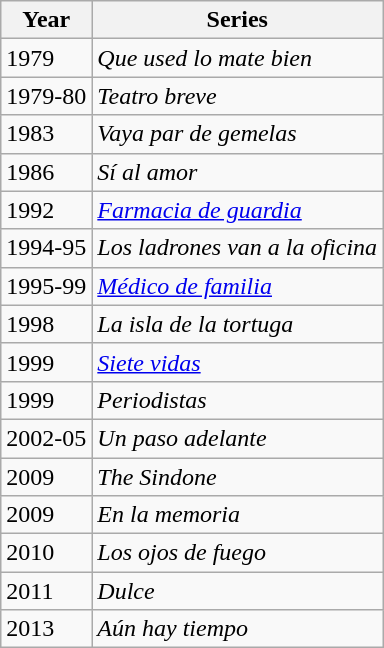<table class="wikitable plainrwheaders">
<tr>
<th>Year</th>
<th>Series</th>
</tr>
<tr>
<td>1979</td>
<td><em>Que used lo mate bien</em></td>
</tr>
<tr>
<td>1979-80</td>
<td><em>Teatro breve</em></td>
</tr>
<tr>
<td>1983</td>
<td><em>Vaya par de gemelas</em></td>
</tr>
<tr>
<td>1986</td>
<td><em>Sí al amor</em></td>
</tr>
<tr>
<td>1992</td>
<td><em><a href='#'>Farmacia de guardia</a></em></td>
</tr>
<tr>
<td>1994-95</td>
<td><em>Los ladrones van a la oficina</em></td>
</tr>
<tr>
<td>1995-99</td>
<td><em><a href='#'>Médico de familia</a></em></td>
</tr>
<tr>
<td>1998</td>
<td><em>La isla de la tortuga</em></td>
</tr>
<tr>
<td>1999</td>
<td><em><a href='#'>Siete vidas</a></em></td>
</tr>
<tr>
<td>1999</td>
<td><em>Periodistas</em></td>
</tr>
<tr>
<td>2002-05</td>
<td><em>Un paso adelante</em></td>
</tr>
<tr>
<td>2009</td>
<td><em>The Sindone</em></td>
</tr>
<tr>
<td>2009</td>
<td><em>En la memoria</em></td>
</tr>
<tr>
<td>2010</td>
<td><em>Los ojos de fuego</em></td>
</tr>
<tr>
<td>2011</td>
<td><em>Dulce</em></td>
</tr>
<tr>
<td>2013</td>
<td><em>Aún hay tiempo</em></td>
</tr>
</table>
